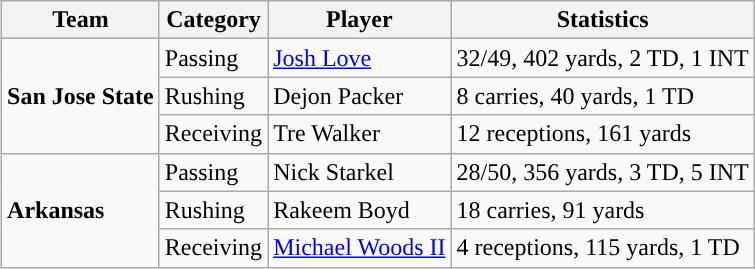<table class="wikitable" style="float: right;">
<tr>
<th>Team</th>
<th>Category</th>
<th>Player</th>
<th>Statistics</th>
</tr>
<tr>
<td rowspan=3><strong>San Jose State</strong></td>
<td>Passing</td>
<td><a href='#'>Josh Love</a></td>
<td>32/49, 402 yards, 2 TD, 1 INT</td>
</tr>
<tr>
<td>Rushing</td>
<td>Dejon Packer</td>
<td>8 carries, 40 yards, 1 TD</td>
</tr>
<tr>
<td>Receiving</td>
<td>Tre Walker</td>
<td>12 receptions, 161 yards</td>
</tr>
<tr>
<td rowspan=3><strong>Arkansas</strong></td>
<td>Passing</td>
<td>Nick Starkel</td>
<td>28/50, 356 yards, 3 TD, 5 INT</td>
</tr>
<tr>
<td>Rushing</td>
<td>Rakeem Boyd</td>
<td>18 carries, 91 yards</td>
</tr>
<tr>
<td>Receiving</td>
<td><a href='#'>Michael Woods II</a></td>
<td>4 receptions, 115 yards, 1 TD</td>
</tr>
</table>
